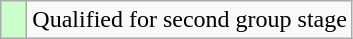<table class="wikitable">
<tr>
<td width=10px bgcolor="#ccffcc"></td>
<td>Qualified for second group stage</td>
</tr>
</table>
